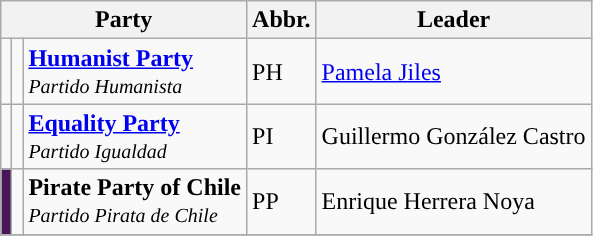<table class="wikitable" style="font-size:100%">
<tr>
<th colspan=3>Party</th>
<th>Abbr.</th>
<th>Leader</th>
</tr>
<tr>
<td style="background-color: "></td>
<td></td>
<td><strong><a href='#'>Humanist Party</a></strong><br><small><em>Partido Humanista</em></small></td>
<td>PH</td>
<td><a href='#'>Pamela Jiles</a></td>
</tr>
<tr>
<td style="background-color: "></td>
<td></td>
<td><strong><a href='#'>Equality Party</a></strong><br><small><em>Partido Igualdad</em></small></td>
<td>PI</td>
<td>Guillermo González Castro</td>
</tr>
<tr>
<td style="background-color: #471659"></td>
<td></td>
<td><strong>Pirate Party of Chile</strong><br><small><em>Partido Pirata de Chile</em></small></td>
<td>PP</td>
<td>Enrique Herrera Noya</td>
</tr>
<tr>
</tr>
</table>
